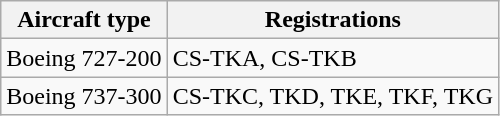<table class="wikitable">
<tr>
<th>Aircraft type</th>
<th>Registrations</th>
</tr>
<tr>
<td>Boeing 727-200</td>
<td>CS-TKA, CS-TKB</td>
</tr>
<tr>
<td>Boeing 737-300</td>
<td>CS-TKC, TKD, TKE, TKF, TKG</td>
</tr>
</table>
